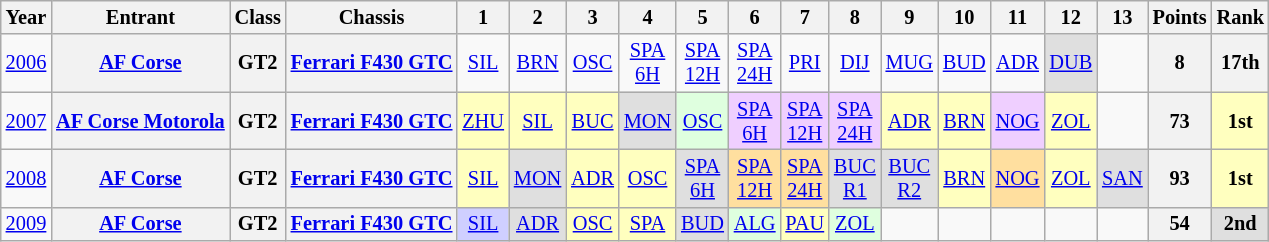<table class="wikitable" style="text-align:center; font-size:85%">
<tr>
<th>Year</th>
<th>Entrant</th>
<th>Class</th>
<th>Chassis</th>
<th>1</th>
<th>2</th>
<th>3</th>
<th>4</th>
<th>5</th>
<th>6</th>
<th>7</th>
<th>8</th>
<th>9</th>
<th>10</th>
<th>11</th>
<th>12</th>
<th>13</th>
<th>Points</th>
<th>Rank</th>
</tr>
<tr>
<td><a href='#'>2006</a></td>
<th nowrap> <a href='#'>AF Corse</a></th>
<th>GT2</th>
<th nowrap><a href='#'>Ferrari F430 GTC</a></th>
<td><a href='#'>SIL</a></td>
<td><a href='#'>BRN</a></td>
<td><a href='#'>OSC</a></td>
<td><a href='#'>SPA<br>6H</a></td>
<td><a href='#'>SPA<br>12H</a></td>
<td><a href='#'>SPA<br>24H</a></td>
<td><a href='#'>PRI</a></td>
<td><a href='#'>DIJ</a></td>
<td><a href='#'>MUG</a></td>
<td><a href='#'>BUD</a></td>
<td><a href='#'>ADR</a></td>
<td style="background:#DFDFDF;"><a href='#'>DUB</a><br></td>
<td></td>
<th>8</th>
<th>17th</th>
</tr>
<tr>
<td><a href='#'>2007</a></td>
<th nowrap> <a href='#'>AF Corse Motorola</a></th>
<th>GT2</th>
<th nowrap><a href='#'>Ferrari F430 GTC</a></th>
<td style="background:#FFFFBF;"><a href='#'>ZHU</a><br></td>
<td style="background:#FFFFBF;"><a href='#'>SIL</a><br></td>
<td style="background:#FFFFBF;"><a href='#'>BUC</a><br></td>
<td style="background:#DFDFDF;"><a href='#'>MON</a><br></td>
<td style="background:#DFFFDF;"><a href='#'>OSC</a><br></td>
<td style="background:#EFCFFF;"><a href='#'>SPA<br>6H</a><br></td>
<td style="background:#EFCFFF;"><a href='#'>SPA<br>12H</a><br></td>
<td style="background:#EFCFFF;"><a href='#'>SPA<br>24H</a><br></td>
<td style="background:#FFFFBF;"><a href='#'>ADR</a><br></td>
<td style="background:#FFFFBF;"><a href='#'>BRN</a><br></td>
<td style="background:#EFCFFF;"><a href='#'>NOG</a><br></td>
<td style="background:#FFFFBF;"><a href='#'>ZOL</a><br></td>
<td></td>
<th>73</th>
<th style="background:#FFFFBF;">1st</th>
</tr>
<tr>
<td><a href='#'>2008</a></td>
<th nowrap> <a href='#'>AF Corse</a></th>
<th>GT2</th>
<th nowrap><a href='#'>Ferrari F430 GTC</a></th>
<td style="background:#FFFFBF;"><a href='#'>SIL</a><br></td>
<td style="background:#DFDFDF;"><a href='#'>MON</a><br></td>
<td style="background:#FFFFBF;"><a href='#'>ADR</a><br></td>
<td style="background:#FFFFBF;"><a href='#'>OSC</a><br></td>
<td style="background:#DFDFDF;"><a href='#'>SPA<br>6H</a><br></td>
<td style="background:#FFDF9F;"><a href='#'>SPA<br>12H</a><br></td>
<td style="background:#FFDF9F;"><a href='#'>SPA<br>24H</a><br></td>
<td style="background:#DFDFDF;"><a href='#'>BUC<br>R1</a><br></td>
<td style="background:#DFDFDF;"><a href='#'>BUC<br>R2</a><br></td>
<td style="background:#FFFFBF;"><a href='#'>BRN</a><br></td>
<td style="background:#FFDF9F;"><a href='#'>NOG</a><br></td>
<td style="background:#FFFFBF;"><a href='#'>ZOL</a><br></td>
<td style="background:#DFDFDF;"><a href='#'>SAN</a><br></td>
<th>93</th>
<th style="background:#FFFFBF;">1st</th>
</tr>
<tr>
<td><a href='#'>2009</a></td>
<th nowrap> <a href='#'>AF Corse</a></th>
<th>GT2</th>
<th nowrap><a href='#'>Ferrari F430 GTC</a></th>
<td style="background:#CFCFFF;"><a href='#'>SIL</a><br></td>
<td style="background:#DFDFDF;"><a href='#'>ADR</a><br></td>
<td style="background:#FFFFBF;"><a href='#'>OSC</a><br></td>
<td style="background:#FFFFBF;"><a href='#'>SPA</a><br></td>
<td style="background:#DFDFDF;"><a href='#'>BUD</a><br></td>
<td style="background:#DFFFDF;"><a href='#'>ALG</a><br></td>
<td style="background:#FFFFBF;"><a href='#'>PAU</a><br></td>
<td style="background:#DFFFDF;"><a href='#'>ZOL</a><br></td>
<td></td>
<td></td>
<td></td>
<td></td>
<td></td>
<th>54</th>
<th style="background:#DFDFDF;">2nd</th>
</tr>
</table>
